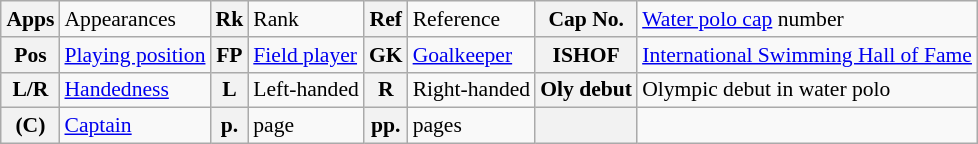<table class="wikitable" style="text-align: left; font-size: 90%; margin-left: 1em;">
<tr>
<th>Apps</th>
<td>Appearances</td>
<th>Rk</th>
<td>Rank</td>
<th>Ref</th>
<td>Reference</td>
<th>Cap No.</th>
<td><a href='#'>Water polo cap</a> number</td>
</tr>
<tr>
<th>Pos</th>
<td><a href='#'>Playing position</a></td>
<th>FP</th>
<td><a href='#'>Field player</a></td>
<th>GK</th>
<td><a href='#'>Goalkeeper</a></td>
<th>ISHOF</th>
<td><a href='#'>International Swimming Hall of Fame</a></td>
</tr>
<tr>
<th>L/R</th>
<td><a href='#'>Handedness</a></td>
<th>L</th>
<td>Left-handed</td>
<th>R</th>
<td>Right-handed</td>
<th>Oly debut</th>
<td>Olympic debut in water polo</td>
</tr>
<tr>
<th>(C)</th>
<td><a href='#'>Captain</a></td>
<th>p.</th>
<td>page</td>
<th>pp.</th>
<td>pages</td>
<th></th>
<td></td>
</tr>
</table>
